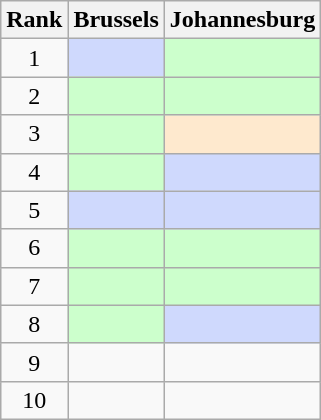<table class=wikitable>
<tr>
<th>Rank</th>
<th>Brussels</th>
<th>Johannesburg</th>
</tr>
<tr>
<td align=center>1</td>
<td bgcolor=cfd9fd></td>
<td bgcolor=ccffcc></td>
</tr>
<tr>
<td align=center>2</td>
<td bgcolor=ccffcc></td>
<td bgcolor=ccffcc></td>
</tr>
<tr>
<td align=center>3</td>
<td bgcolor=ccffcc></td>
<td bgcolor=fee9ce></td>
</tr>
<tr>
<td align=center>4</td>
<td bgcolor=ccffcc></td>
<td bgcolor=cfd9fd></td>
</tr>
<tr>
<td align=center>5</td>
<td bgcolor=cfd9fd></td>
<td bgcolor=cfd9fd></td>
</tr>
<tr>
<td align=center>6</td>
<td bgcolor=ccffcc></td>
<td bgcolor=ccffcc></td>
</tr>
<tr>
<td align=center>7</td>
<td bgcolor=ccffcc></td>
<td bgcolor=ccffcc></td>
</tr>
<tr>
<td align=center>8</td>
<td bgcolor=ccffcc></td>
<td bgcolor=cfd9fd></td>
</tr>
<tr>
<td align=center>9</td>
<td></td>
<td></td>
</tr>
<tr>
<td align=center>10</td>
<td></td>
<td></td>
</tr>
</table>
